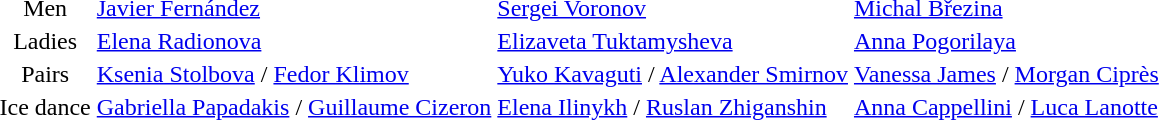<table>
<tr>
<td style="text-align: center;">Men</td>
<td> <a href='#'>Javier Fernández</a></td>
<td> <a href='#'>Sergei Voronov</a></td>
<td> <a href='#'>Michal Březina</a></td>
</tr>
<tr>
<td style="text-align: center;">Ladies</td>
<td> <a href='#'>Elena Radionova</a></td>
<td> <a href='#'>Elizaveta Tuktamysheva</a></td>
<td> <a href='#'>Anna Pogorilaya</a></td>
</tr>
<tr>
<td style="text-align: center;">Pairs</td>
<td> <a href='#'>Ksenia Stolbova</a> / <a href='#'>Fedor Klimov</a></td>
<td> <a href='#'>Yuko Kavaguti</a> / <a href='#'>Alexander Smirnov</a></td>
<td> <a href='#'>Vanessa James</a> / <a href='#'>Morgan Ciprès</a></td>
</tr>
<tr>
<td style="text-align: center;">Ice dance</td>
<td> <a href='#'>Gabriella Papadakis</a> / <a href='#'>Guillaume Cizeron</a></td>
<td> <a href='#'>Elena Ilinykh</a> / <a href='#'>Ruslan Zhiganshin</a></td>
<td> <a href='#'>Anna Cappellini</a> / <a href='#'>Luca Lanotte</a></td>
</tr>
</table>
